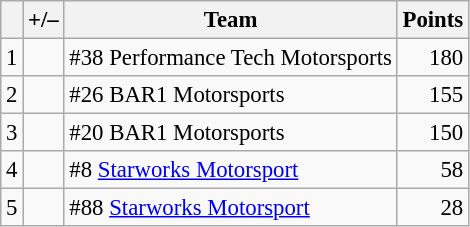<table class="wikitable" style="font-size: 95%;">
<tr>
<th scope="col"></th>
<th scope="col">+/–</th>
<th scope="col">Team</th>
<th scope="col">Points</th>
</tr>
<tr>
<td align=center>1</td>
<td align="left"></td>
<td> #38 Performance Tech Motorsports</td>
<td align=right>180</td>
</tr>
<tr>
<td align=center>2</td>
<td align="left"></td>
<td> #26 BAR1 Motorsports</td>
<td align=right>155</td>
</tr>
<tr>
<td align=center>3</td>
<td align="left"></td>
<td> #20 BAR1 Motorsports</td>
<td align=right>150</td>
</tr>
<tr>
<td align=center>4</td>
<td align="left"></td>
<td> #8 <a href='#'>Starworks Motorsport</a></td>
<td align=right>58</td>
</tr>
<tr>
<td align=center>5</td>
<td align="left"></td>
<td> #88 <a href='#'>Starworks Motorsport</a></td>
<td align=right>28</td>
</tr>
</table>
